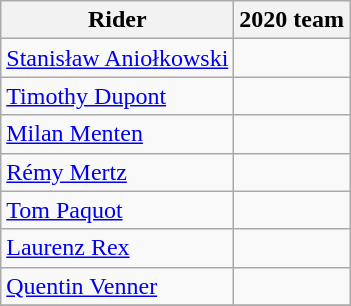<table class="wikitable">
<tr>
<th>Rider</th>
<th>2020 team</th>
</tr>
<tr>
<td><a href='#'>Stanisław Aniołkowski</a></td>
<td></td>
</tr>
<tr>
<td><a href='#'>Timothy Dupont</a></td>
<td></td>
</tr>
<tr>
<td><a href='#'>Milan Menten</a></td>
<td></td>
</tr>
<tr>
<td><a href='#'>Rémy Mertz</a></td>
<td></td>
</tr>
<tr>
<td><a href='#'>Tom Paquot</a></td>
<td></td>
</tr>
<tr>
<td><a href='#'>Laurenz Rex</a></td>
<td></td>
</tr>
<tr>
<td><a href='#'>Quentin Venner</a></td>
<td></td>
</tr>
<tr>
</tr>
</table>
